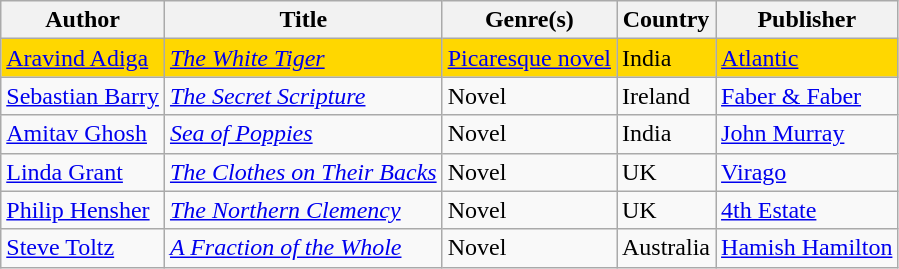<table class="wikitable">
<tr>
<th>Author</th>
<th>Title</th>
<th>Genre(s)</th>
<th>Country</th>
<th>Publisher</th>
</tr>
<tr>
<td style="background:gold"><a href='#'>Aravind Adiga</a></td>
<td style="background:gold"><em><a href='#'>The White Tiger</a></em></td>
<td style="background:gold"><a href='#'>Picaresque novel</a></td>
<td style="background:gold">India</td>
<td style="background:gold"><a href='#'>Atlantic</a></td>
</tr>
<tr>
<td><a href='#'>Sebastian Barry</a></td>
<td><em><a href='#'>The Secret Scripture</a></em></td>
<td>Novel</td>
<td>Ireland</td>
<td><a href='#'>Faber & Faber</a></td>
</tr>
<tr>
<td><a href='#'>Amitav Ghosh</a></td>
<td><em><a href='#'>Sea of Poppies</a></em></td>
<td>Novel</td>
<td>India</td>
<td><a href='#'>John Murray</a></td>
</tr>
<tr>
<td><a href='#'>Linda Grant</a></td>
<td><em><a href='#'>The Clothes on Their Backs</a></em></td>
<td>Novel</td>
<td>UK</td>
<td><a href='#'>Virago</a></td>
</tr>
<tr>
<td><a href='#'>Philip Hensher</a></td>
<td><em><a href='#'>The Northern Clemency</a></em></td>
<td>Novel</td>
<td>UK</td>
<td><a href='#'>4th Estate</a></td>
</tr>
<tr>
<td><a href='#'>Steve Toltz</a></td>
<td><em><a href='#'>A Fraction of the Whole</a></em></td>
<td>Novel</td>
<td>Australia</td>
<td><a href='#'>Hamish Hamilton</a></td>
</tr>
</table>
